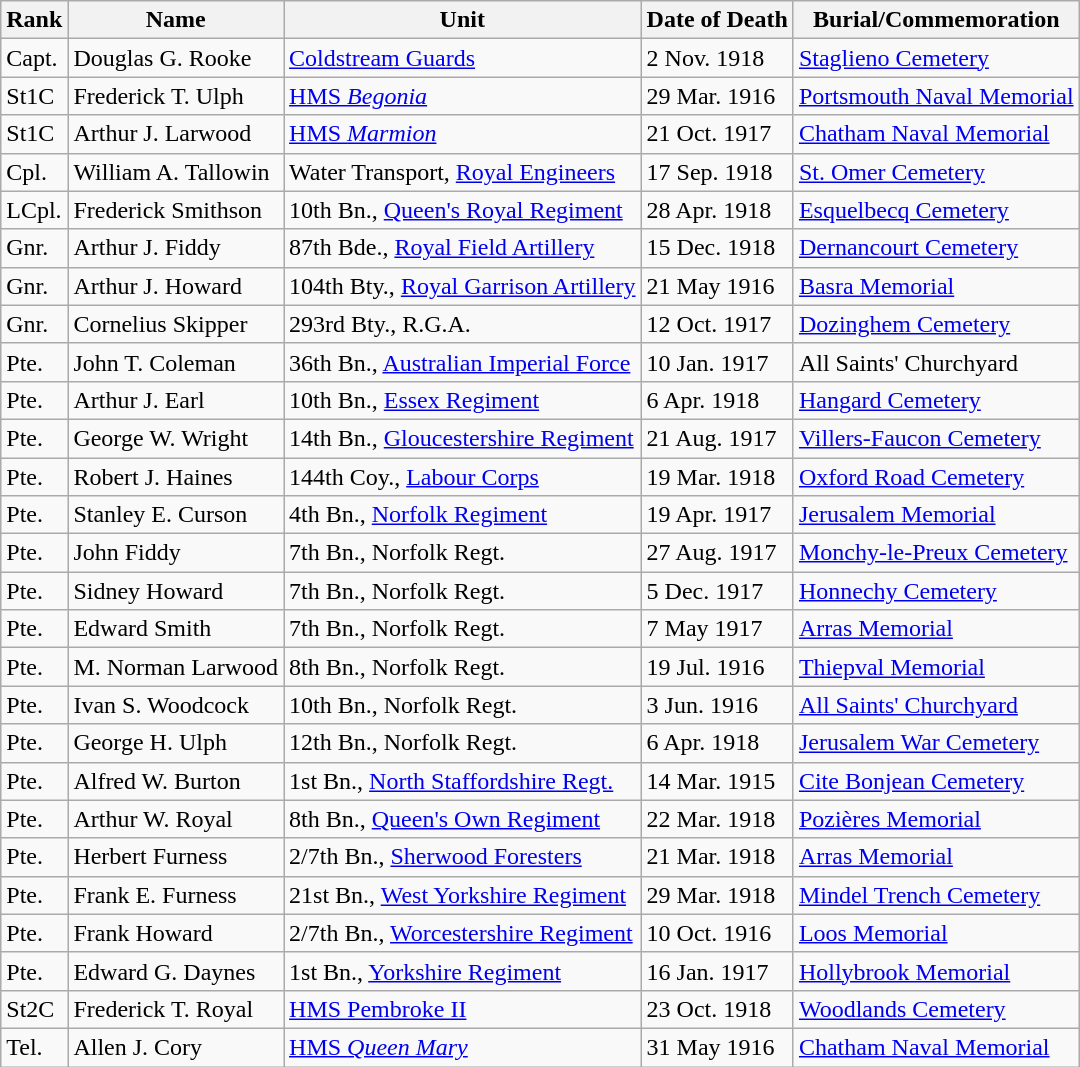<table class="wikitable">
<tr>
<th>Rank</th>
<th>Name</th>
<th>Unit</th>
<th>Date of Death</th>
<th>Burial/Commemoration</th>
</tr>
<tr>
<td>Capt.</td>
<td>Douglas G. Rooke</td>
<td><a href='#'>Coldstream Guards</a></td>
<td>2 Nov. 1918</td>
<td><a href='#'>Staglieno Cemetery</a></td>
</tr>
<tr>
<td>St1C</td>
<td>Frederick T. Ulph</td>
<td><a href='#'>HMS <em>Begonia</em></a></td>
<td>29 Mar. 1916</td>
<td><a href='#'>Portsmouth Naval Memorial</a></td>
</tr>
<tr>
<td>St1C</td>
<td>Arthur J. Larwood</td>
<td><a href='#'>HMS <em>Marmion</em></a></td>
<td>21 Oct. 1917</td>
<td><a href='#'>Chatham Naval Memorial</a></td>
</tr>
<tr>
<td>Cpl.</td>
<td>William A. Tallowin</td>
<td>Water Transport, <a href='#'>Royal Engineers</a></td>
<td>17 Sep. 1918</td>
<td><a href='#'>St. Omer Cemetery</a></td>
</tr>
<tr>
<td>LCpl.</td>
<td>Frederick Smithson</td>
<td>10th Bn., <a href='#'>Queen's Royal Regiment</a></td>
<td>28 Apr. 1918</td>
<td><a href='#'>Esquelbecq Cemetery</a></td>
</tr>
<tr>
<td>Gnr.</td>
<td>Arthur J. Fiddy</td>
<td>87th Bde., <a href='#'>Royal Field Artillery</a></td>
<td>15 Dec. 1918</td>
<td><a href='#'>Dernancourt Cemetery</a></td>
</tr>
<tr>
<td>Gnr.</td>
<td>Arthur J. Howard</td>
<td>104th Bty., <a href='#'>Royal Garrison Artillery</a></td>
<td>21 May 1916</td>
<td><a href='#'>Basra Memorial</a></td>
</tr>
<tr>
<td>Gnr.</td>
<td>Cornelius Skipper</td>
<td>293rd Bty., R.G.A.</td>
<td>12 Oct. 1917</td>
<td><a href='#'>Dozinghem Cemetery</a></td>
</tr>
<tr>
<td>Pte.</td>
<td>John T. Coleman</td>
<td>36th Bn., <a href='#'>Australian Imperial Force</a></td>
<td>10 Jan. 1917</td>
<td>All Saints' Churchyard</td>
</tr>
<tr>
<td>Pte.</td>
<td>Arthur J. Earl</td>
<td>10th Bn., <a href='#'>Essex Regiment</a></td>
<td>6 Apr. 1918</td>
<td><a href='#'>Hangard Cemetery</a></td>
</tr>
<tr>
<td>Pte.</td>
<td>George W. Wright</td>
<td>14th Bn., <a href='#'>Gloucestershire Regiment</a></td>
<td>21 Aug. 1917</td>
<td><a href='#'>Villers-Faucon Cemetery</a></td>
</tr>
<tr>
<td>Pte.</td>
<td>Robert J. Haines</td>
<td>144th Coy., <a href='#'>Labour Corps</a></td>
<td>19 Mar. 1918</td>
<td><a href='#'>Oxford Road Cemetery</a></td>
</tr>
<tr>
<td>Pte.</td>
<td>Stanley E. Curson</td>
<td>4th Bn., <a href='#'>Norfolk Regiment</a></td>
<td>19 Apr. 1917</td>
<td><a href='#'>Jerusalem Memorial</a></td>
</tr>
<tr>
<td>Pte.</td>
<td>John Fiddy</td>
<td>7th Bn., Norfolk Regt.</td>
<td>27 Aug. 1917</td>
<td><a href='#'>Monchy-le-Preux Cemetery</a></td>
</tr>
<tr>
<td>Pte.</td>
<td>Sidney Howard</td>
<td>7th Bn., Norfolk Regt.</td>
<td>5 Dec. 1917</td>
<td><a href='#'>Honnechy Cemetery</a></td>
</tr>
<tr>
<td>Pte.</td>
<td>Edward Smith</td>
<td>7th Bn., Norfolk Regt.</td>
<td>7 May 1917</td>
<td><a href='#'>Arras Memorial</a></td>
</tr>
<tr>
<td>Pte.</td>
<td>M. Norman Larwood</td>
<td>8th Bn., Norfolk Regt.</td>
<td>19 Jul. 1916</td>
<td><a href='#'>Thiepval Memorial</a></td>
</tr>
<tr>
<td>Pte.</td>
<td>Ivan S. Woodcock</td>
<td>10th Bn., Norfolk Regt.</td>
<td>3 Jun. 1916</td>
<td><a href='#'>All Saints' Churchyard</a></td>
</tr>
<tr>
<td>Pte.</td>
<td>George H. Ulph</td>
<td>12th Bn., Norfolk Regt.</td>
<td>6 Apr. 1918</td>
<td><a href='#'>Jerusalem War Cemetery</a></td>
</tr>
<tr>
<td>Pte.</td>
<td>Alfred W. Burton</td>
<td>1st Bn., <a href='#'>North Staffordshire Regt.</a></td>
<td>14 Mar. 1915</td>
<td><a href='#'>Cite Bonjean Cemetery</a></td>
</tr>
<tr>
<td>Pte.</td>
<td>Arthur W. Royal</td>
<td>8th Bn., <a href='#'>Queen's Own Regiment</a></td>
<td>22 Mar. 1918</td>
<td><a href='#'>Pozières Memorial</a></td>
</tr>
<tr>
<td>Pte.</td>
<td>Herbert Furness</td>
<td>2/7th Bn., <a href='#'>Sherwood Foresters</a></td>
<td>21 Mar. 1918</td>
<td><a href='#'>Arras Memorial</a></td>
</tr>
<tr>
<td>Pte.</td>
<td>Frank E. Furness</td>
<td>21st Bn., <a href='#'>West Yorkshire Regiment</a></td>
<td>29 Mar. 1918</td>
<td><a href='#'>Mindel Trench Cemetery</a></td>
</tr>
<tr>
<td>Pte.</td>
<td>Frank Howard</td>
<td>2/7th Bn., <a href='#'>Worcestershire Regiment</a></td>
<td>10 Oct. 1916</td>
<td><a href='#'>Loos Memorial</a></td>
</tr>
<tr>
<td>Pte.</td>
<td>Edward G. Daynes</td>
<td>1st Bn., <a href='#'>Yorkshire Regiment</a></td>
<td>16 Jan. 1917</td>
<td><a href='#'>Hollybrook Memorial</a></td>
</tr>
<tr>
<td>St2C</td>
<td>Frederick T. Royal</td>
<td><a href='#'>HMS Pembroke II</a></td>
<td>23 Oct. 1918</td>
<td><a href='#'>Woodlands Cemetery</a></td>
</tr>
<tr>
<td>Tel.</td>
<td>Allen J. Cory</td>
<td><a href='#'>HMS <em>Queen Mary</em></a></td>
<td>31 May 1916</td>
<td><a href='#'>Chatham Naval Memorial</a></td>
</tr>
</table>
